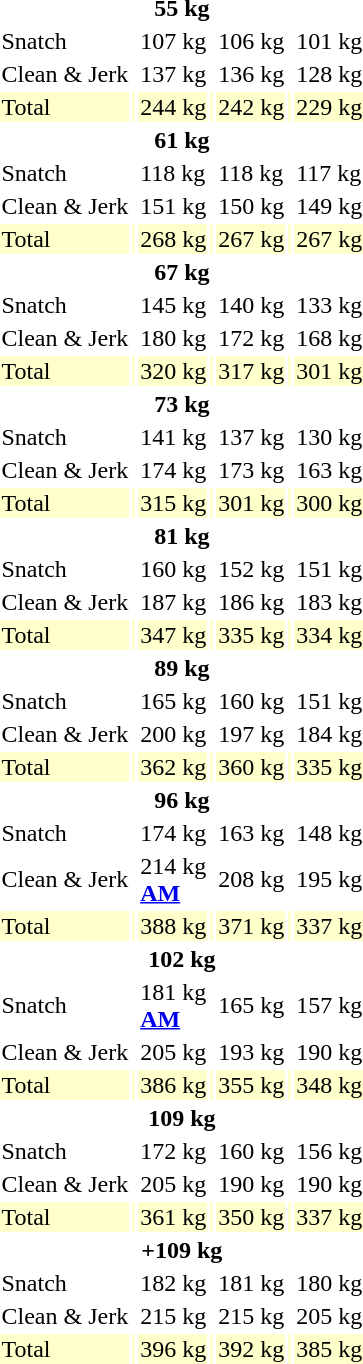<table>
<tr>
<th colspan=7>55 kg</th>
</tr>
<tr>
<td>Snatch</td>
<td></td>
<td>107 kg</td>
<td></td>
<td>106 kg</td>
<td></td>
<td>101 kg</td>
</tr>
<tr>
<td>Clean & Jerk</td>
<td></td>
<td>137 kg</td>
<td></td>
<td>136 kg</td>
<td></td>
<td>128 kg</td>
</tr>
<tr bgcolor=ffffcc>
<td>Total</td>
<td></td>
<td>244 kg</td>
<td></td>
<td>242 kg</td>
<td></td>
<td>229 kg</td>
</tr>
<tr>
<th colspan=7>61 kg</th>
</tr>
<tr>
<td>Snatch</td>
<td></td>
<td>118 kg</td>
<td></td>
<td>118 kg</td>
<td></td>
<td>117 kg</td>
</tr>
<tr>
<td>Clean & Jerk</td>
<td></td>
<td>151 kg</td>
<td></td>
<td>150 kg</td>
<td></td>
<td>149 kg</td>
</tr>
<tr bgcolor=ffffcc>
<td>Total</td>
<td></td>
<td>268 kg</td>
<td></td>
<td>267 kg</td>
<td></td>
<td>267 kg</td>
</tr>
<tr>
<th colspan=7>67 kg</th>
</tr>
<tr>
<td>Snatch</td>
<td></td>
<td>145 kg</td>
<td></td>
<td>140 kg</td>
<td></td>
<td>133 kg</td>
</tr>
<tr>
<td>Clean & Jerk</td>
<td></td>
<td>180 kg</td>
<td></td>
<td>172 kg</td>
<td></td>
<td>168 kg</td>
</tr>
<tr bgcolor=ffffcc>
<td>Total</td>
<td></td>
<td>320 kg</td>
<td></td>
<td>317 kg</td>
<td></td>
<td>301 kg</td>
</tr>
<tr>
<th colspan=7>73 kg</th>
</tr>
<tr>
<td>Snatch</td>
<td></td>
<td>141 kg</td>
<td></td>
<td>137 kg</td>
<td></td>
<td>130 kg</td>
</tr>
<tr>
<td>Clean & Jerk</td>
<td></td>
<td>174 kg</td>
<td></td>
<td>173 kg</td>
<td></td>
<td>163 kg</td>
</tr>
<tr bgcolor=ffffcc>
<td>Total</td>
<td></td>
<td>315 kg</td>
<td></td>
<td>301 kg</td>
<td></td>
<td>300 kg</td>
</tr>
<tr>
<th colspan=7>81 kg</th>
</tr>
<tr>
<td>Snatch</td>
<td></td>
<td>160 kg</td>
<td></td>
<td>152 kg</td>
<td></td>
<td>151 kg</td>
</tr>
<tr>
<td>Clean & Jerk</td>
<td></td>
<td>187 kg</td>
<td></td>
<td>186 kg</td>
<td></td>
<td>183 kg</td>
</tr>
<tr bgcolor=ffffcc>
<td>Total</td>
<td></td>
<td>347 kg</td>
<td></td>
<td>335 kg</td>
<td></td>
<td>334 kg</td>
</tr>
<tr>
<th colspan=7>89 kg</th>
</tr>
<tr>
<td>Snatch</td>
<td></td>
<td>165 kg</td>
<td></td>
<td>160 kg</td>
<td></td>
<td>151 kg</td>
</tr>
<tr>
<td>Clean & Jerk</td>
<td></td>
<td>200 kg</td>
<td></td>
<td>197 kg</td>
<td></td>
<td>184 kg</td>
</tr>
<tr bgcolor=ffffcc>
<td>Total</td>
<td></td>
<td>362 kg</td>
<td></td>
<td>360 kg</td>
<td></td>
<td>335 kg</td>
</tr>
<tr>
<th colspan=7>96 kg</th>
</tr>
<tr>
<td>Snatch</td>
<td></td>
<td>174 kg</td>
<td></td>
<td>163 kg</td>
<td></td>
<td>148 kg</td>
</tr>
<tr>
<td>Clean & Jerk</td>
<td></td>
<td>214 kg<br><strong><a href='#'>AM</a></strong></td>
<td></td>
<td>208 kg</td>
<td></td>
<td>195 kg</td>
</tr>
<tr bgcolor=ffffcc>
<td>Total</td>
<td></td>
<td>388 kg</td>
<td></td>
<td>371 kg</td>
<td></td>
<td>337 kg</td>
</tr>
<tr>
<th colspan=7>102 kg</th>
</tr>
<tr>
<td>Snatch</td>
<td></td>
<td>181 kg<br><strong><a href='#'>AM</a></strong></td>
<td></td>
<td>165 kg</td>
<td></td>
<td>157 kg</td>
</tr>
<tr>
<td>Clean & Jerk</td>
<td></td>
<td>205 kg</td>
<td></td>
<td>193 kg</td>
<td></td>
<td>190 kg</td>
</tr>
<tr bgcolor=ffffcc>
<td>Total</td>
<td></td>
<td>386 kg</td>
<td></td>
<td>355 kg</td>
<td></td>
<td>348 kg</td>
</tr>
<tr>
<th colspan=7>109 kg</th>
</tr>
<tr>
<td>Snatch</td>
<td></td>
<td>172 kg</td>
<td></td>
<td>160 kg</td>
<td></td>
<td>156 kg</td>
</tr>
<tr>
<td>Clean & Jerk</td>
<td></td>
<td>205 kg</td>
<td></td>
<td>190 kg</td>
<td></td>
<td>190 kg</td>
</tr>
<tr bgcolor=ffffcc>
<td>Total</td>
<td></td>
<td>361 kg</td>
<td></td>
<td>350 kg</td>
<td></td>
<td>337 kg</td>
</tr>
<tr>
<th colspan=7>+109 kg</th>
</tr>
<tr>
<td>Snatch</td>
<td></td>
<td>182 kg</td>
<td></td>
<td>181 kg</td>
<td></td>
<td>180 kg</td>
</tr>
<tr>
<td>Clean & Jerk</td>
<td></td>
<td>215 kg</td>
<td></td>
<td>215 kg</td>
<td></td>
<td>205 kg</td>
</tr>
<tr bgcolor=ffffcc>
<td>Total</td>
<td></td>
<td>396 kg</td>
<td></td>
<td>392 kg</td>
<td></td>
<td>385 kg</td>
</tr>
</table>
